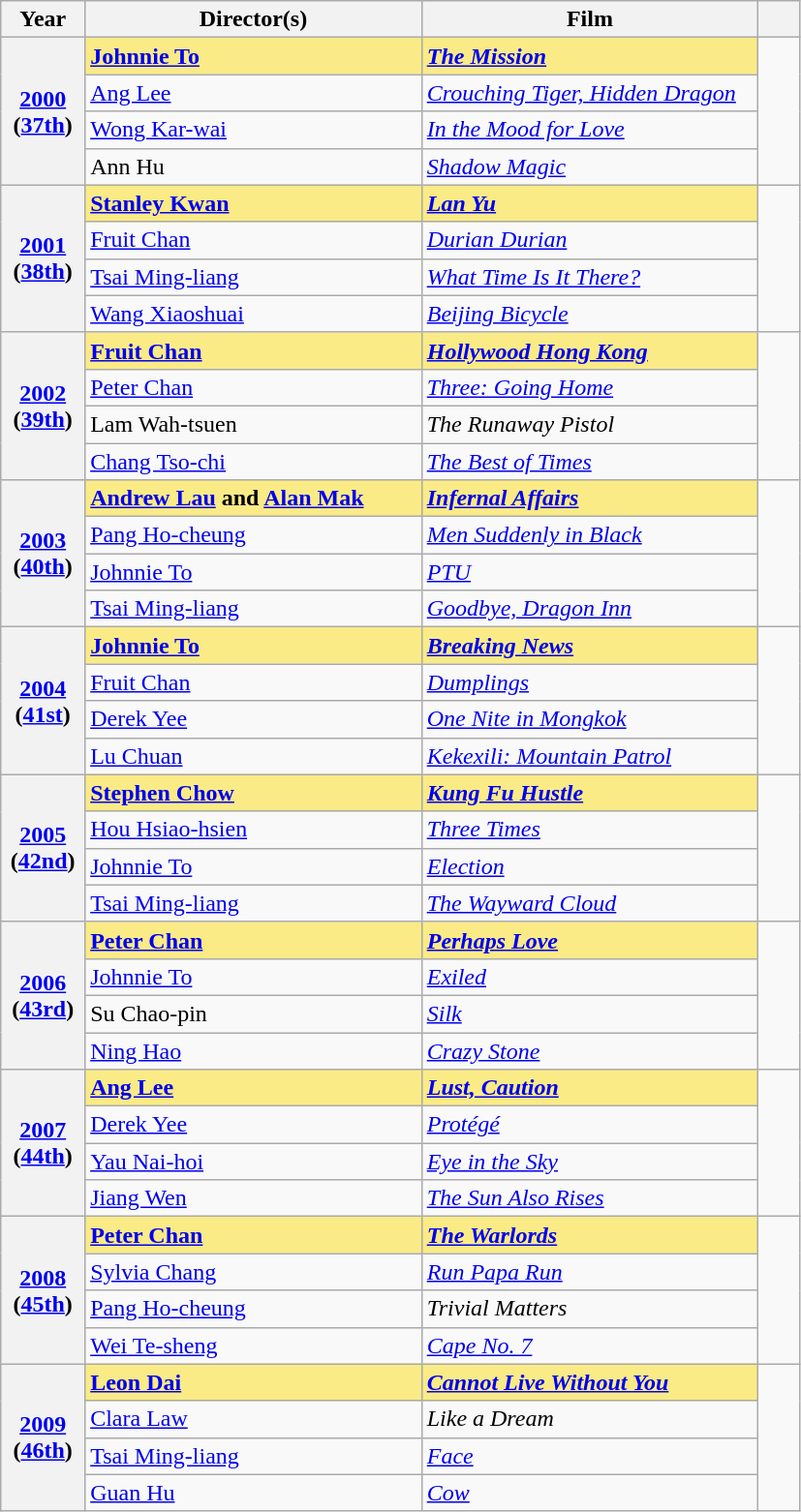<table class="wikitable sortable">
<tr>
<th scope="col" style="width:10%;">Year</th>
<th scope="col" style="width:40%;">Director(s)</th>
<th scope="col" style="width:40%;">Film</th>
<th scope="col" style="width:5%;" class="unsortable"></th>
</tr>
<tr>
<th scope="row" rowspan="4" style="text-align:center;"><a href='#'>2000</a><br>(<a href='#'>37th</a>)</th>
<td style="background:#FAEB86;"><strong><a href='#'>Johnnie To</a></strong></td>
<td style="background:#FAEB86;"><strong><em><a href='#'>The Mission</a></em></strong></td>
<td rowspan="4"></td>
</tr>
<tr>
<td><a href='#'>Ang Lee</a></td>
<td><em><a href='#'>Crouching Tiger, Hidden Dragon</a></em></td>
</tr>
<tr>
<td><a href='#'>Wong Kar-wai</a></td>
<td><em><a href='#'>In the Mood for Love</a></em></td>
</tr>
<tr>
<td>Ann Hu</td>
<td><em><a href='#'>Shadow Magic</a></em></td>
</tr>
<tr>
<th scope="row" rowspan="4" style="text-align:center;"><a href='#'>2001</a><br>(<a href='#'>38th</a>)</th>
<td style="background:#FAEB86;"><strong><a href='#'>Stanley Kwan</a></strong></td>
<td style="background:#FAEB86;"><strong><em><a href='#'>Lan Yu</a></em></strong></td>
<td rowspan="4"></td>
</tr>
<tr>
<td><a href='#'>Fruit Chan</a></td>
<td><em><a href='#'>Durian Durian</a></em></td>
</tr>
<tr>
<td><a href='#'>Tsai Ming-liang</a></td>
<td><em><a href='#'>What Time Is It There?</a></em></td>
</tr>
<tr>
<td><a href='#'>Wang Xiaoshuai</a></td>
<td><em><a href='#'>Beijing Bicycle</a></em></td>
</tr>
<tr>
<th scope="row" rowspan="4" style="text-align:center;"><a href='#'>2002</a><br>(<a href='#'>39th</a>)</th>
<td style="background:#FAEB86;"><strong><a href='#'>Fruit Chan</a></strong></td>
<td style="background:#FAEB86;"><strong><em><a href='#'>Hollywood Hong Kong</a></em></strong></td>
<td rowspan="4"></td>
</tr>
<tr>
<td><a href='#'>Peter Chan</a></td>
<td><em><a href='#'>Three: Going Home</a></em></td>
</tr>
<tr>
<td>Lam Wah-tsuen</td>
<td><em>The Runaway Pistol</em></td>
</tr>
<tr>
<td><a href='#'>Chang Tso-chi</a></td>
<td><em><a href='#'>The Best of Times</a></em></td>
</tr>
<tr>
<th scope="row" rowspan="4" style="text-align:center;"><a href='#'>2003</a><br>(<a href='#'>40th</a>)</th>
<td style="background:#FAEB86;"><strong><a href='#'>Andrew Lau</a> and <a href='#'>Alan Mak</a></strong></td>
<td style="background:#FAEB86;"><strong><em><a href='#'>Infernal Affairs</a></em></strong></td>
<td rowspan="4"></td>
</tr>
<tr>
<td><a href='#'>Pang Ho-cheung</a></td>
<td><em><a href='#'>Men Suddenly in Black</a></em></td>
</tr>
<tr>
<td><a href='#'>Johnnie To</a></td>
<td><em><a href='#'>PTU</a></em></td>
</tr>
<tr>
<td><a href='#'>Tsai Ming-liang</a></td>
<td><em><a href='#'>Goodbye, Dragon Inn</a></em></td>
</tr>
<tr>
<th scope="row" rowspan="4" style="text-align:center;"><a href='#'>2004</a><br>(<a href='#'>41st</a>)</th>
<td style="background:#FAEB86;"><strong><a href='#'>Johnnie To</a></strong></td>
<td style="background:#FAEB86;"><strong><em><a href='#'>Breaking News</a></em></strong></td>
<td rowspan="4"></td>
</tr>
<tr>
<td><a href='#'>Fruit Chan</a></td>
<td><em><a href='#'>Dumplings</a></em></td>
</tr>
<tr>
<td><a href='#'>Derek Yee</a></td>
<td><em><a href='#'>One Nite in Mongkok</a></em></td>
</tr>
<tr>
<td><a href='#'>Lu Chuan</a></td>
<td><em><a href='#'>Kekexili: Mountain Patrol</a></em></td>
</tr>
<tr>
<th scope="row" rowspan="4" style="text-align:center;"><a href='#'>2005</a><br>(<a href='#'>42nd</a>)</th>
<td style="background:#FAEB86;"><strong><a href='#'>Stephen Chow</a></strong></td>
<td style="background:#FAEB86;"><strong><em><a href='#'>Kung Fu Hustle</a></em></strong></td>
<td rowspan="4"></td>
</tr>
<tr>
<td><a href='#'>Hou Hsiao-hsien</a></td>
<td><em><a href='#'>Three Times</a></em></td>
</tr>
<tr>
<td><a href='#'>Johnnie To</a></td>
<td><em><a href='#'>Election</a></em></td>
</tr>
<tr>
<td><a href='#'>Tsai Ming-liang</a></td>
<td><em><a href='#'>The Wayward Cloud</a></em></td>
</tr>
<tr>
<th scope="row" rowspan="4" style="text-align:center;"><a href='#'>2006</a><br>(<a href='#'>43rd</a>)</th>
<td style="background:#FAEB86;"><strong><a href='#'>Peter Chan</a></strong></td>
<td style="background:#FAEB86;"><strong><em><a href='#'>Perhaps Love</a></em></strong></td>
<td rowspan="4"></td>
</tr>
<tr>
<td><a href='#'>Johnnie To</a></td>
<td><em><a href='#'>Exiled</a></em></td>
</tr>
<tr>
<td>Su Chao-pin</td>
<td><em><a href='#'>Silk</a></em></td>
</tr>
<tr>
<td><a href='#'>Ning Hao</a></td>
<td><em><a href='#'>Crazy Stone</a></em></td>
</tr>
<tr>
<th scope="row" rowspan="4" style="text-align:center;"><a href='#'>2007</a><br>(<a href='#'>44th</a>)</th>
<td style="background:#FAEB86;"><strong><a href='#'>Ang Lee</a></strong></td>
<td style="background:#FAEB86;"><strong><em><a href='#'>Lust, Caution</a></em></strong></td>
<td rowspan="4"></td>
</tr>
<tr>
<td><a href='#'>Derek Yee</a></td>
<td><em><a href='#'>Protégé</a></em></td>
</tr>
<tr>
<td><a href='#'>Yau Nai-hoi</a></td>
<td><em><a href='#'>Eye in the Sky</a></em></td>
</tr>
<tr>
<td><a href='#'>Jiang Wen</a></td>
<td><em><a href='#'>The Sun Also Rises</a></em></td>
</tr>
<tr>
<th scope="row" rowspan="4" style="text-align:center;"><a href='#'>2008</a><br>(<a href='#'>45th</a>)</th>
<td style="background:#FAEB86;"><strong><a href='#'>Peter Chan</a></strong></td>
<td style="background:#FAEB86;"><strong><em><a href='#'>The Warlords</a></em></strong></td>
<td rowspan="4"></td>
</tr>
<tr>
<td><a href='#'>Sylvia Chang</a></td>
<td><em><a href='#'>Run Papa Run</a></em></td>
</tr>
<tr>
<td><a href='#'>Pang Ho-cheung</a></td>
<td><em>Trivial Matters</em></td>
</tr>
<tr>
<td><a href='#'>Wei Te-sheng</a></td>
<td><em><a href='#'>Cape No. 7</a></em></td>
</tr>
<tr>
<th scope="row" rowspan="4" style="text-align:center;"><a href='#'>2009</a><br>(<a href='#'>46th</a>)</th>
<td style="background:#FAEB86;"><strong><a href='#'>Leon Dai</a></strong></td>
<td style="background:#FAEB86;"><strong><em><a href='#'>Cannot Live Without You</a></em></strong></td>
<td rowspan="4"></td>
</tr>
<tr>
<td><a href='#'>Clara Law</a></td>
<td><em>Like a Dream</em></td>
</tr>
<tr>
<td><a href='#'>Tsai Ming-liang</a></td>
<td><em><a href='#'>Face</a></em></td>
</tr>
<tr>
<td><a href='#'>Guan Hu</a></td>
<td><em><a href='#'>Cow</a></em></td>
</tr>
</table>
